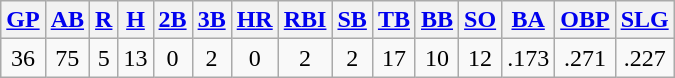<table class="wikitable">
<tr>
<th><a href='#'>GP</a></th>
<th><a href='#'>AB</a></th>
<th><a href='#'>R</a></th>
<th><a href='#'>H</a></th>
<th><a href='#'>2B</a></th>
<th><a href='#'>3B</a></th>
<th><a href='#'>HR</a></th>
<th><a href='#'>RBI</a></th>
<th><a href='#'>SB</a></th>
<th><a href='#'>TB</a></th>
<th><a href='#'>BB</a></th>
<th><a href='#'>SO</a></th>
<th><a href='#'>BA</a></th>
<th><a href='#'>OBP</a></th>
<th><a href='#'>SLG</a></th>
</tr>
<tr align=center>
<td>36</td>
<td>75</td>
<td>5</td>
<td>13</td>
<td>0</td>
<td>2</td>
<td>0</td>
<td>2</td>
<td>2</td>
<td>17</td>
<td>10</td>
<td>12</td>
<td>.173</td>
<td>.271</td>
<td>.227</td>
</tr>
</table>
